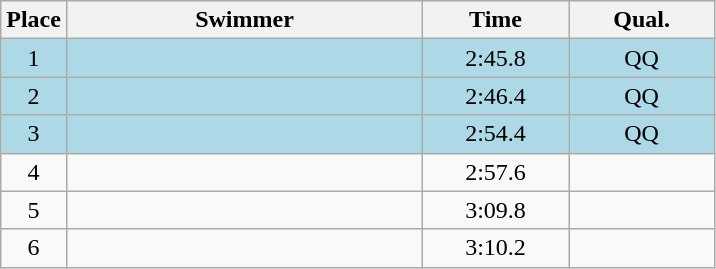<table class=wikitable style="text-align:center">
<tr>
<th>Place</th>
<th width=230>Swimmer</th>
<th width=90>Time</th>
<th width=90>Qual.</th>
</tr>
<tr bgcolor=lightblue>
<td>1</td>
<td align=left></td>
<td>2:45.8</td>
<td>QQ</td>
</tr>
<tr bgcolor=lightblue>
<td>2</td>
<td align=left></td>
<td>2:46.4</td>
<td>QQ</td>
</tr>
<tr bgcolor=lightblue>
<td>3</td>
<td align=left></td>
<td>2:54.4</td>
<td>QQ</td>
</tr>
<tr>
<td>4</td>
<td align=left></td>
<td>2:57.6</td>
<td></td>
</tr>
<tr>
<td>5</td>
<td align=left></td>
<td>3:09.8</td>
<td></td>
</tr>
<tr>
<td>6</td>
<td align=left></td>
<td>3:10.2</td>
<td></td>
</tr>
</table>
